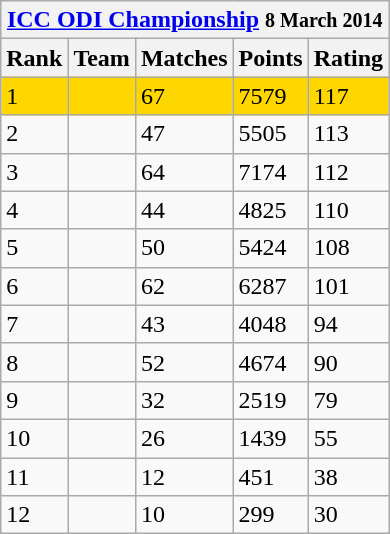<table class="wikitable" style="white-space:nowrap">
<tr>
<th colspan="5"><a href='#'>ICC ODI Championship</a> <small>8 March 2014</small></th>
</tr>
<tr>
<th>Rank</th>
<th>Team</th>
<th>Matches</th>
<th>Points</th>
<th>Rating</th>
</tr>
<tr style="background:gold">
<td>1</td>
<td></td>
<td>67</td>
<td>7579</td>
<td>117</td>
</tr>
<tr>
<td>2</td>
<td></td>
<td>47</td>
<td>5505</td>
<td>113</td>
</tr>
<tr>
<td>3</td>
<td></td>
<td>64</td>
<td>7174</td>
<td>112</td>
</tr>
<tr>
<td>4</td>
<td></td>
<td>44</td>
<td>4825</td>
<td>110</td>
</tr>
<tr>
<td>5</td>
<td></td>
<td>50</td>
<td>5424</td>
<td>108</td>
</tr>
<tr>
<td>6</td>
<td></td>
<td>62</td>
<td>6287</td>
<td>101</td>
</tr>
<tr>
<td>7</td>
<td></td>
<td>43</td>
<td>4048</td>
<td>94</td>
</tr>
<tr>
<td>8</td>
<td></td>
<td>52</td>
<td>4674</td>
<td>90</td>
</tr>
<tr>
<td>9</td>
<td></td>
<td>32</td>
<td>2519</td>
<td>79</td>
</tr>
<tr>
<td>10</td>
<td></td>
<td>26</td>
<td>1439</td>
<td>55</td>
</tr>
<tr>
<td>11</td>
<td></td>
<td>12</td>
<td>451</td>
<td>38</td>
</tr>
<tr>
<td>12</td>
<td></td>
<td>10</td>
<td>299</td>
<td>30</td>
</tr>
</table>
